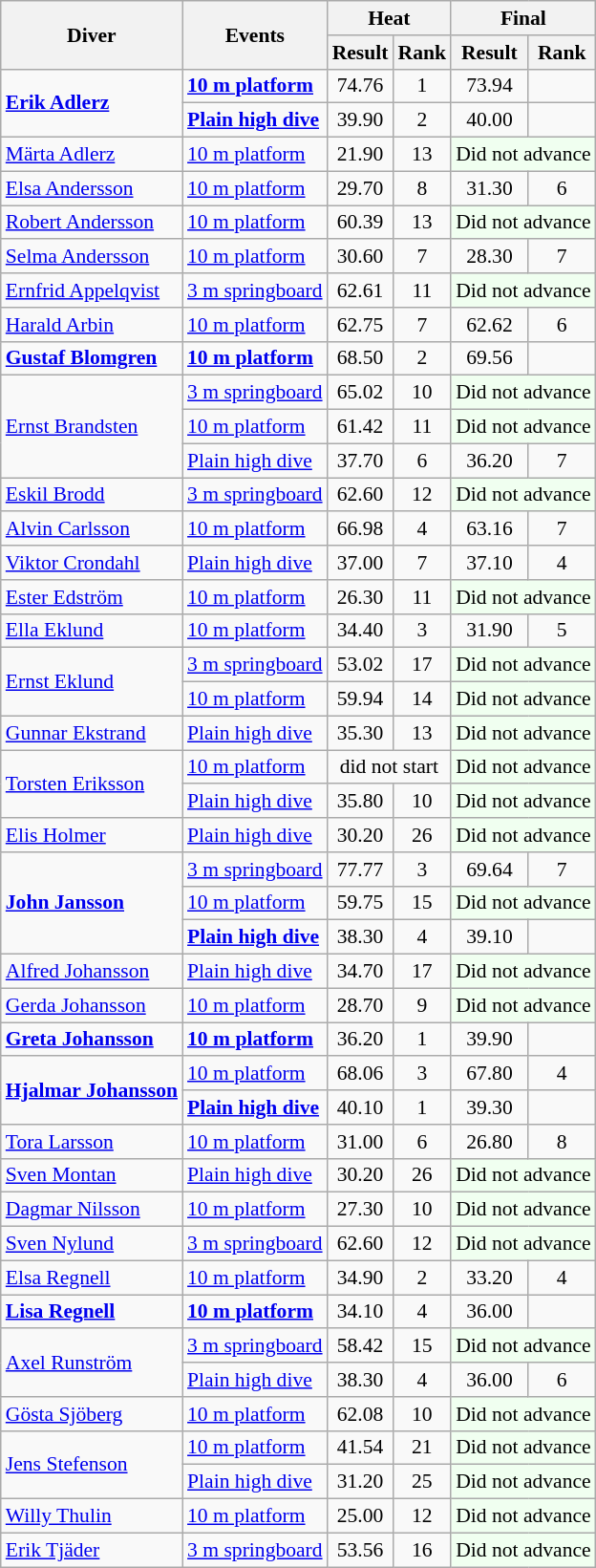<table class=wikitable style="font-size:90%">
<tr>
<th rowspan="2">Diver</th>
<th rowspan="2">Events</th>
<th colspan="2">Heat</th>
<th colspan="2">Final</th>
</tr>
<tr>
<th>Result</th>
<th>Rank</th>
<th>Result</th>
<th>Rank</th>
</tr>
<tr>
<td rowspan=2><strong><a href='#'>Erik Adlerz</a></strong></td>
<td><strong><a href='#'>10 m platform</a></strong></td>
<td align=center>74.76</td>
<td align=center>1</td>
<td align=center>73.94</td>
<td align=center></td>
</tr>
<tr>
<td><strong><a href='#'>Plain high dive</a></strong></td>
<td align=center>39.90</td>
<td align=center>2</td>
<td align=center>40.00</td>
<td align=center></td>
</tr>
<tr>
<td><a href='#'>Märta Adlerz</a></td>
<td><a href='#'>10 m platform</a></td>
<td align=center>21.90</td>
<td align=center>13</td>
<td align=center colspan=2 bgcolor=honeydew>Did not advance</td>
</tr>
<tr>
<td><a href='#'>Elsa Andersson</a></td>
<td><a href='#'>10 m platform</a></td>
<td align=center>29.70</td>
<td align=center>8</td>
<td align=center>31.30</td>
<td align=center>6</td>
</tr>
<tr>
<td><a href='#'>Robert Andersson</a></td>
<td><a href='#'>10 m platform</a></td>
<td align=center>60.39</td>
<td align=center>13</td>
<td align=center colspan=2 bgcolor=honeydew>Did not advance</td>
</tr>
<tr>
<td><a href='#'>Selma Andersson</a></td>
<td><a href='#'>10 m platform</a></td>
<td align=center>30.60</td>
<td align=center>7</td>
<td align=center>28.30</td>
<td align=center>7</td>
</tr>
<tr>
<td><a href='#'>Ernfrid Appelqvist</a></td>
<td><a href='#'>3 m springboard</a></td>
<td align=center>62.61</td>
<td align=center>11</td>
<td align=center colspan=2 bgcolor=honeydew>Did not advance</td>
</tr>
<tr>
<td><a href='#'>Harald Arbin</a></td>
<td><a href='#'>10 m platform</a></td>
<td align=center>62.75</td>
<td align=center>7</td>
<td align=center>62.62</td>
<td align=center>6</td>
</tr>
<tr>
<td><strong><a href='#'>Gustaf Blomgren</a></strong></td>
<td><strong><a href='#'>10 m platform</a></strong></td>
<td align=center>68.50</td>
<td align=center>2</td>
<td align=center>69.56</td>
<td align=center></td>
</tr>
<tr>
<td rowspan=3><a href='#'>Ernst Brandsten</a></td>
<td><a href='#'>3 m springboard</a></td>
<td align=center>65.02</td>
<td align=center>10</td>
<td align=center colspan=2 bgcolor=honeydew>Did not advance</td>
</tr>
<tr>
<td><a href='#'>10 m platform</a></td>
<td align=center>61.42</td>
<td align=center>11</td>
<td align=center colspan=2 bgcolor=honeydew>Did not advance</td>
</tr>
<tr>
<td><a href='#'>Plain high dive</a></td>
<td align=center>37.70</td>
<td align=center>6</td>
<td align=center>36.20</td>
<td align=center>7</td>
</tr>
<tr>
<td><a href='#'>Eskil Brodd</a></td>
<td><a href='#'>3 m springboard</a></td>
<td align=center>62.60</td>
<td align=center>12</td>
<td align=center colspan=2 bgcolor=honeydew>Did not advance</td>
</tr>
<tr>
<td><a href='#'>Alvin Carlsson</a></td>
<td><a href='#'>10 m platform</a></td>
<td align=center>66.98</td>
<td align=center>4</td>
<td align=center>63.16</td>
<td align=center>7</td>
</tr>
<tr>
<td><a href='#'>Viktor Crondahl</a></td>
<td><a href='#'>Plain high dive</a></td>
<td align=center>37.00</td>
<td align=center>7</td>
<td align=center>37.10</td>
<td align=center>4</td>
</tr>
<tr>
<td><a href='#'>Ester Edström</a></td>
<td><a href='#'>10 m platform</a></td>
<td align=center>26.30</td>
<td align=center>11</td>
<td align=center colspan=2 bgcolor=honeydew>Did not advance</td>
</tr>
<tr>
<td><a href='#'>Ella Eklund</a></td>
<td><a href='#'>10 m platform</a></td>
<td align=center>34.40</td>
<td align=center>3</td>
<td align=center>31.90</td>
<td align=center>5</td>
</tr>
<tr>
<td rowspan=2><a href='#'>Ernst Eklund</a></td>
<td><a href='#'>3 m springboard</a></td>
<td align=center>53.02</td>
<td align=center>17</td>
<td align=center colspan=2 bgcolor=honeydew>Did not advance</td>
</tr>
<tr>
<td><a href='#'>10 m platform</a></td>
<td align=center>59.94</td>
<td align=center>14</td>
<td align=center colspan=2 bgcolor=honeydew>Did not advance</td>
</tr>
<tr>
<td><a href='#'>Gunnar Ekstrand</a></td>
<td><a href='#'>Plain high dive</a></td>
<td align=center>35.30</td>
<td align=center>13</td>
<td align=center colspan=2 bgcolor=honeydew>Did not advance</td>
</tr>
<tr>
<td rowspan=2><a href='#'>Torsten Eriksson</a></td>
<td><a href='#'>10 m platform</a></td>
<td align=center colspan=2>did not start</td>
<td align=center colspan=2 bgcolor=honeydew>Did not advance</td>
</tr>
<tr>
<td><a href='#'>Plain high dive</a></td>
<td align=center>35.80</td>
<td align=center>10</td>
<td align=center colspan=2 bgcolor=honeydew>Did not advance</td>
</tr>
<tr>
<td><a href='#'>Elis Holmer</a></td>
<td><a href='#'>Plain high dive</a></td>
<td align=center>30.20</td>
<td align=center>26</td>
<td align=center colspan=2 bgcolor=honeydew>Did not advance</td>
</tr>
<tr>
<td rowspan=3><strong><a href='#'>John Jansson</a></strong></td>
<td><a href='#'>3 m springboard</a></td>
<td align=center>77.77</td>
<td align=center>3</td>
<td align=center>69.64</td>
<td align=center>7</td>
</tr>
<tr>
<td><a href='#'>10 m platform</a></td>
<td align=center>59.75</td>
<td align=center>15</td>
<td align=center colspan=2 bgcolor=honeydew>Did not advance</td>
</tr>
<tr>
<td><strong><a href='#'>Plain high dive</a></strong></td>
<td align=center>38.30</td>
<td align=center>4</td>
<td align=center>39.10</td>
<td align=center></td>
</tr>
<tr>
<td><a href='#'>Alfred Johansson</a></td>
<td><a href='#'>Plain high dive</a></td>
<td align=center>34.70</td>
<td align=center>17</td>
<td align=center colspan=2 bgcolor=honeydew>Did not advance</td>
</tr>
<tr>
<td><a href='#'>Gerda Johansson</a></td>
<td><a href='#'>10 m platform</a></td>
<td align=center>28.70</td>
<td align=center>9</td>
<td align=center colspan=2 bgcolor=honeydew>Did not advance</td>
</tr>
<tr>
<td><strong><a href='#'>Greta Johansson</a></strong></td>
<td><strong><a href='#'>10 m platform</a></strong></td>
<td align=center>36.20</td>
<td align=center>1</td>
<td align=center>39.90</td>
<td align=center></td>
</tr>
<tr>
<td rowspan=2><strong><a href='#'>Hjalmar Johansson</a></strong></td>
<td><a href='#'>10 m platform</a></td>
<td align=center>68.06</td>
<td align=center>3</td>
<td align=center>67.80</td>
<td align=center>4</td>
</tr>
<tr>
<td><strong><a href='#'>Plain high dive</a></strong></td>
<td align=center>40.10</td>
<td align=center>1</td>
<td align=center>39.30</td>
<td align=center></td>
</tr>
<tr>
<td><a href='#'>Tora Larsson</a></td>
<td><a href='#'>10 m platform</a></td>
<td align=center>31.00</td>
<td align=center>6</td>
<td align=center>26.80</td>
<td align=center>8</td>
</tr>
<tr>
<td><a href='#'>Sven Montan</a></td>
<td><a href='#'>Plain high dive</a></td>
<td align=center>30.20</td>
<td align=center>26</td>
<td align=center colspan=2 bgcolor=honeydew>Did not advance</td>
</tr>
<tr>
<td><a href='#'>Dagmar Nilsson</a></td>
<td><a href='#'>10 m platform</a></td>
<td align=center>27.30</td>
<td align=center>10</td>
<td align=center colspan=2 bgcolor=honeydew>Did not advance</td>
</tr>
<tr>
<td><a href='#'>Sven Nylund</a></td>
<td><a href='#'>3 m springboard</a></td>
<td align=center>62.60</td>
<td align=center>12</td>
<td align=center colspan=2 bgcolor=honeydew>Did not advance</td>
</tr>
<tr>
<td><a href='#'>Elsa Regnell</a></td>
<td><a href='#'>10 m platform</a></td>
<td align=center>34.90</td>
<td align=center>2</td>
<td align=center>33.20</td>
<td align=center>4</td>
</tr>
<tr>
<td><strong><a href='#'>Lisa Regnell</a></strong></td>
<td><strong><a href='#'>10 m platform</a></strong></td>
<td align=center>34.10</td>
<td align=center>4</td>
<td align=center>36.00</td>
<td align=center></td>
</tr>
<tr>
<td rowspan=2><a href='#'>Axel Runström</a></td>
<td><a href='#'>3 m springboard</a></td>
<td align=center>58.42</td>
<td align=center>15</td>
<td align=center colspan=2 bgcolor=honeydew>Did not advance</td>
</tr>
<tr>
<td><a href='#'>Plain high dive</a></td>
<td align=center>38.30</td>
<td align=center>4</td>
<td align=center>36.00</td>
<td align=center>6</td>
</tr>
<tr>
<td><a href='#'>Gösta Sjöberg</a></td>
<td><a href='#'>10 m platform</a></td>
<td align=center>62.08</td>
<td align=center>10</td>
<td align=center colspan=2 bgcolor=honeydew>Did not advance</td>
</tr>
<tr>
<td rowspan=2><a href='#'>Jens Stefenson</a></td>
<td><a href='#'>10 m platform</a></td>
<td align=center>41.54</td>
<td align=center>21</td>
<td align=center colspan=2 bgcolor=honeydew>Did not advance</td>
</tr>
<tr>
<td><a href='#'>Plain high dive</a></td>
<td align=center>31.20</td>
<td align=center>25</td>
<td align=center colspan=2 bgcolor=honeydew>Did not advance</td>
</tr>
<tr>
<td><a href='#'>Willy Thulin</a></td>
<td><a href='#'>10 m platform</a></td>
<td align=center>25.00</td>
<td align=center>12</td>
<td align=center colspan=2 bgcolor=honeydew>Did not advance</td>
</tr>
<tr>
<td><a href='#'>Erik Tjäder</a></td>
<td><a href='#'>3 m springboard</a></td>
<td align=center>53.56</td>
<td align=center>16</td>
<td align=center colspan=2 bgcolor=honeydew>Did not advance</td>
</tr>
</table>
